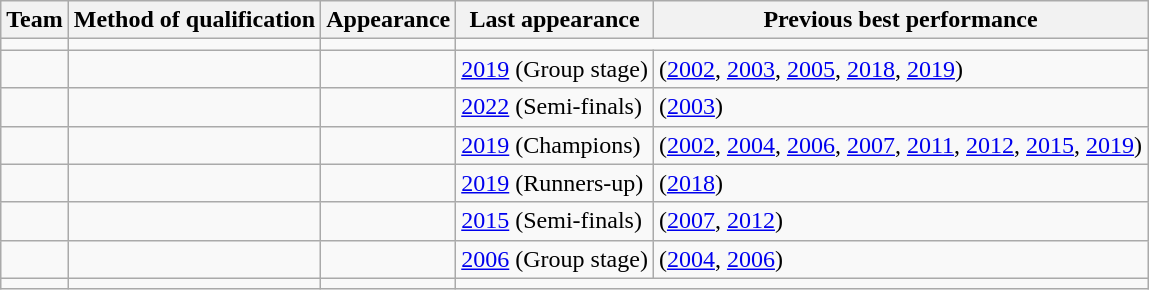<table class="wikitable sortable">
<tr>
<th>Team</th>
<th>Method of qualification</th>
<th data-sort-type="number">Appearance</th>
<th>Last appearance</th>
<th>Previous best performance</th>
</tr>
<tr>
<td></td>
<td></td>
<td></td>
<td colspan="2"></td>
</tr>
<tr>
<td></td>
<td></td>
<td></td>
<td><a href='#'>2019</a> (Group stage)</td>
<td> (<a href='#'>2002</a>, <a href='#'>2003</a>, <a href='#'>2005</a>, <a href='#'>2018</a>, <a href='#'>2019</a>)</td>
</tr>
<tr>
<td></td>
<td></td>
<td></td>
<td><a href='#'>2022</a> (Semi-finals)</td>
<td> (<a href='#'>2003</a>)</td>
</tr>
<tr>
<td></td>
<td></td>
<td></td>
<td><a href='#'>2019</a> (Champions)</td>
<td> (<a href='#'>2002</a>, <a href='#'>2004</a>, <a href='#'>2006</a>, <a href='#'>2007</a>, <a href='#'>2011</a>, <a href='#'>2012</a>, <a href='#'>2015</a>, <a href='#'>2019</a>)</td>
</tr>
<tr>
<td></td>
<td></td>
<td></td>
<td><a href='#'>2019</a> (Runners-up)</td>
<td> (<a href='#'>2018</a>)</td>
</tr>
<tr>
<td></td>
<td></td>
<td></td>
<td><a href='#'>2015</a> (Semi-finals)</td>
<td> (<a href='#'>2007</a>, <a href='#'>2012</a>)</td>
</tr>
<tr>
<td></td>
<td></td>
<td></td>
<td><a href='#'>2006</a> (Group stage)</td>
<td> (<a href='#'>2004</a>, <a href='#'>2006</a>)</td>
</tr>
<tr>
<td></td>
<td></td>
<td></td>
<td colspan="2"></td>
</tr>
</table>
